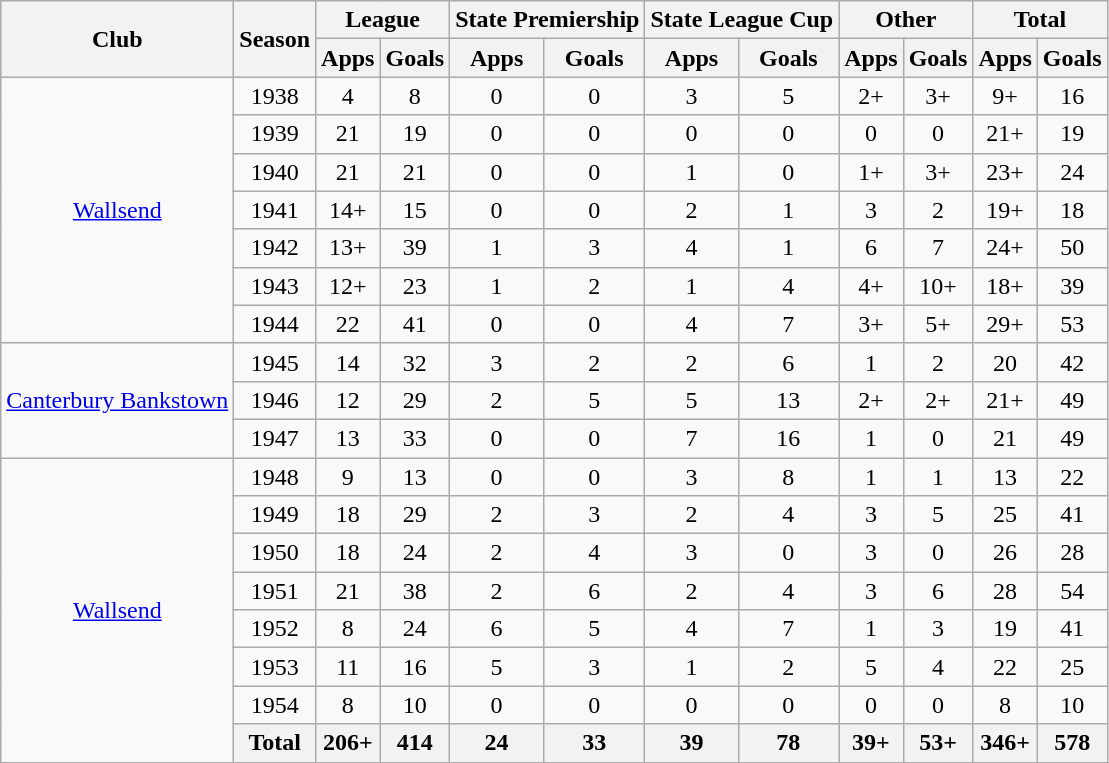<table class="wikitable" style="font-size:100%; text-align: center;">
<tr>
<th rowspan=2>Club</th>
<th rowspan=2>Season</th>
<th colspan=2>League</th>
<th colspan=2>State Premiership</th>
<th colspan=2>State League Cup</th>
<th colspan=2>Other</th>
<th colspan=2>Total</th>
</tr>
<tr>
<th>Apps</th>
<th>Goals</th>
<th>Apps</th>
<th>Goals</th>
<th>Apps</th>
<th>Goals</th>
<th>Apps</th>
<th>Goals</th>
<th>Apps</th>
<th>Goals</th>
</tr>
<tr>
<td rowspan=7><a href='#'>Wallsend</a></td>
<td>1938</td>
<td>4</td>
<td>8</td>
<td>0</td>
<td>0</td>
<td>3</td>
<td>5</td>
<td>2+</td>
<td>3+</td>
<td>9+</td>
<td>16</td>
</tr>
<tr>
<td>1939</td>
<td>21</td>
<td>19</td>
<td>0</td>
<td>0</td>
<td>0</td>
<td>0</td>
<td>0</td>
<td>0</td>
<td>21+</td>
<td>19</td>
</tr>
<tr>
<td>1940</td>
<td>21</td>
<td>21</td>
<td>0</td>
<td>0</td>
<td>1</td>
<td>0</td>
<td>1+</td>
<td>3+</td>
<td>23+</td>
<td>24</td>
</tr>
<tr>
<td>1941</td>
<td>14+</td>
<td>15</td>
<td>0</td>
<td>0</td>
<td>2</td>
<td>1</td>
<td>3</td>
<td>2</td>
<td>19+</td>
<td>18</td>
</tr>
<tr>
<td>1942</td>
<td>13+</td>
<td>39</td>
<td>1</td>
<td>3</td>
<td>4</td>
<td>1</td>
<td>6</td>
<td>7</td>
<td>24+</td>
<td>50</td>
</tr>
<tr>
<td>1943</td>
<td>12+</td>
<td>23</td>
<td>1</td>
<td>2</td>
<td>1</td>
<td>4</td>
<td>4+</td>
<td>10+</td>
<td>18+</td>
<td>39</td>
</tr>
<tr>
<td>1944</td>
<td>22</td>
<td>41</td>
<td>0</td>
<td>0</td>
<td>4</td>
<td>7</td>
<td>3+</td>
<td>5+</td>
<td>29+</td>
<td>53</td>
</tr>
<tr>
<td rowspan=3><a href='#'>Canterbury Bankstown</a></td>
<td>1945</td>
<td>14</td>
<td>32</td>
<td>3</td>
<td>2</td>
<td>2</td>
<td>6</td>
<td>1</td>
<td>2</td>
<td>20</td>
<td>42</td>
</tr>
<tr>
<td>1946</td>
<td>12</td>
<td>29</td>
<td>2</td>
<td>5</td>
<td>5</td>
<td>13</td>
<td>2+</td>
<td>2+</td>
<td>21+</td>
<td>49</td>
</tr>
<tr>
<td>1947</td>
<td>13</td>
<td>33</td>
<td>0</td>
<td>0</td>
<td>7</td>
<td>16</td>
<td>1</td>
<td>0</td>
<td>21</td>
<td>49</td>
</tr>
<tr>
<td rowspan=8><a href='#'>Wallsend</a></td>
<td>1948</td>
<td>9</td>
<td>13</td>
<td>0</td>
<td>0</td>
<td>3</td>
<td>8</td>
<td>1</td>
<td>1</td>
<td>13</td>
<td>22</td>
</tr>
<tr>
<td>1949</td>
<td>18</td>
<td>29</td>
<td>2</td>
<td>3</td>
<td>2</td>
<td>4</td>
<td>3</td>
<td>5</td>
<td>25</td>
<td>41</td>
</tr>
<tr>
<td>1950</td>
<td>18</td>
<td>24</td>
<td>2</td>
<td>4</td>
<td>3</td>
<td>0</td>
<td>3</td>
<td>0</td>
<td>26</td>
<td>28</td>
</tr>
<tr>
<td>1951</td>
<td>21</td>
<td>38</td>
<td>2</td>
<td>6</td>
<td>2</td>
<td>4</td>
<td>3</td>
<td>6</td>
<td>28</td>
<td>54</td>
</tr>
<tr>
<td>1952</td>
<td>8</td>
<td>24</td>
<td>6</td>
<td>5</td>
<td>4</td>
<td>7</td>
<td>1</td>
<td>3</td>
<td>19</td>
<td>41</td>
</tr>
<tr>
<td>1953</td>
<td>11</td>
<td>16</td>
<td>5</td>
<td>3</td>
<td>1</td>
<td>2</td>
<td>5</td>
<td>4</td>
<td>22</td>
<td>25</td>
</tr>
<tr>
<td>1954</td>
<td>8</td>
<td>10</td>
<td>0</td>
<td>0</td>
<td>0</td>
<td>0</td>
<td>0</td>
<td>0</td>
<td>8</td>
<td>10</td>
</tr>
<tr>
<th>Total</th>
<th>206+</th>
<th>414</th>
<th>24</th>
<th>33</th>
<th>39</th>
<th>78</th>
<th>39+</th>
<th>53+</th>
<th>346+</th>
<th>578</th>
</tr>
<tr>
</tr>
</table>
